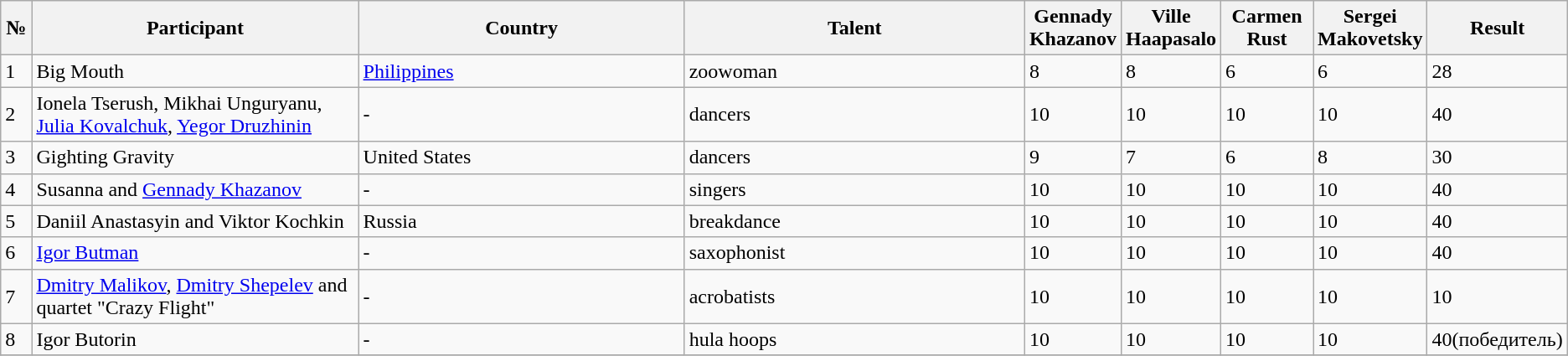<table class="wikitable">
<tr>
<th width="2%">№</th>
<th width="23%">Participant</th>
<th width="23%">Country</th>
<th width="24%">Talent</th>
<th width="6%">Gennady Khazanov</th>
<th width="6%">Ville Haapasalo</th>
<th width="6%">Carmen Rust</th>
<th width="6%">Sergei Makovetsky</th>
<th width="4%">Result</th>
</tr>
<tr>
<td>1</td>
<td>Big Mouth</td>
<td><a href='#'>Philippines</a></td>
<td>zoowoman</td>
<td>8</td>
<td>8</td>
<td>6</td>
<td>6</td>
<td>28</td>
</tr>
<tr>
<td>2</td>
<td>Ionela Tserush, Mikhai Unguryanu, <a href='#'>Julia Kovalchuk</a>, <a href='#'>Yegor Druzhinin</a></td>
<td>-</td>
<td>dancers</td>
<td>10</td>
<td>10</td>
<td>10</td>
<td>10</td>
<td>40</td>
</tr>
<tr>
<td>3</td>
<td>Gighting Gravity</td>
<td>United States</td>
<td>dancers</td>
<td>9</td>
<td>7</td>
<td>6</td>
<td>8</td>
<td>30</td>
</tr>
<tr>
<td>4</td>
<td>Susanna and <a href='#'>Gennady Khazanov</a></td>
<td>-</td>
<td>singers</td>
<td>10</td>
<td>10</td>
<td>10</td>
<td>10</td>
<td>40</td>
</tr>
<tr>
<td>5</td>
<td>Daniil Anastasyin and Viktor Kochkin</td>
<td>Russia</td>
<td>breakdance</td>
<td>10</td>
<td>10</td>
<td>10</td>
<td>10</td>
<td>40</td>
</tr>
<tr>
<td>6</td>
<td><a href='#'>Igor Butman</a></td>
<td>-</td>
<td>saxophonist</td>
<td>10</td>
<td>10</td>
<td>10</td>
<td>10</td>
<td>40</td>
</tr>
<tr>
<td>7</td>
<td><a href='#'>Dmitry Malikov</a>, <a href='#'>Dmitry Shepelev</a> and quartet "Crazy Flight"</td>
<td>-</td>
<td>acrobatists</td>
<td>10</td>
<td>10</td>
<td>10</td>
<td>10</td>
<td>10</td>
</tr>
<tr>
<td>8</td>
<td>Igor Butorin</td>
<td>-</td>
<td>hula hoops</td>
<td>10</td>
<td>10</td>
<td>10</td>
<td>10</td>
<td>40(победитель)</td>
</tr>
<tr>
</tr>
</table>
